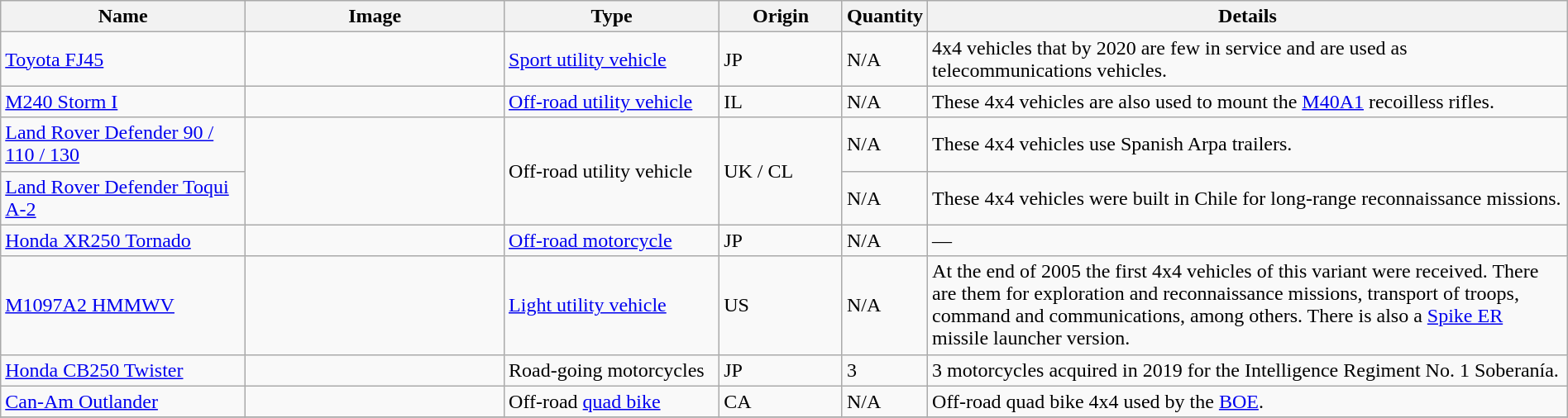<table class="wikitable" border="0" style="width:100%">
<tr>
<th style="text-align: center; width:16%;">Name</th>
<th style="text-align: center; width:17%;">Image</th>
<th style="text-align: center; width:14%;">Type</th>
<th style="text-align: center; width:8%;">Origin</th>
<th><strong>Quantity</strong></th>
<th style="text-align: center; width:42%;">Details</th>
</tr>
<tr>
<td><a href='#'>Toyota FJ45</a></td>
<td></td>
<td><a href='#'>Sport utility vehicle</a></td>
<td> JP</td>
<td>N/A</td>
<td>4x4 vehicles that by 2020 are few in service and are used as telecommunications vehicles.</td>
</tr>
<tr>
<td><a href='#'>M240 Storm I</a></td>
<td></td>
<td><a href='#'>Off-road utility vehicle</a></td>
<td> IL</td>
<td>N/A</td>
<td>These 4x4 vehicles are also used to mount the <a href='#'>M40A1</a> recoilless rifles.</td>
</tr>
<tr>
<td><a href='#'>Land Rover Defender 90 / 110 / 130</a></td>
<td rowspan="2"></td>
<td rowspan="2">Off-road utility vehicle</td>
<td rowspan="2"> UK /  CL</td>
<td>N/A</td>
<td>These 4x4 vehicles use Spanish Arpa trailers.</td>
</tr>
<tr>
<td><a href='#'>Land Rover Defender Toqui A-2</a></td>
<td>N/A</td>
<td>These 4x4 vehicles were built in Chile for long-range reconnaissance missions.</td>
</tr>
<tr>
<td><a href='#'>Honda XR250 Tornado</a></td>
<td></td>
<td><a href='#'>Off-road motorcycle</a></td>
<td> JP</td>
<td>N/A</td>
<td>—</td>
</tr>
<tr>
<td><a href='#'>M1097A2 HMMWV</a></td>
<td></td>
<td><a href='#'>Light utility vehicle</a></td>
<td> US</td>
<td>N/A</td>
<td>At the end of 2005 the first 4x4 vehicles of this variant were received. There are them for exploration and reconnaissance missions, transport of troops, command and communications, among others. There is also a <a href='#'>Spike ER</a> missile launcher version.</td>
</tr>
<tr>
<td><a href='#'>Honda CB250 Twister</a></td>
<td></td>
<td>Road-going motorcycles</td>
<td> JP</td>
<td>3</td>
<td>3 motorcycles acquired in 2019 for the Intelligence Regiment No. 1 Soberanía.</td>
</tr>
<tr>
<td><a href='#'>Can-Am Outlander</a></td>
<td></td>
<td>Off-road <a href='#'>quad bike</a></td>
<td> CA</td>
<td>N/A</td>
<td>Off-road quad bike 4x4 used by the <a href='#'>BOE</a>.</td>
</tr>
<tr>
</tr>
</table>
